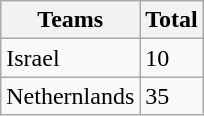<table class="wikitable">
<tr>
<th>Teams</th>
<th>Total</th>
</tr>
<tr>
<td>Israel</td>
<td>10</td>
</tr>
<tr>
<td>Nethernlands</td>
<td>35</td>
</tr>
</table>
